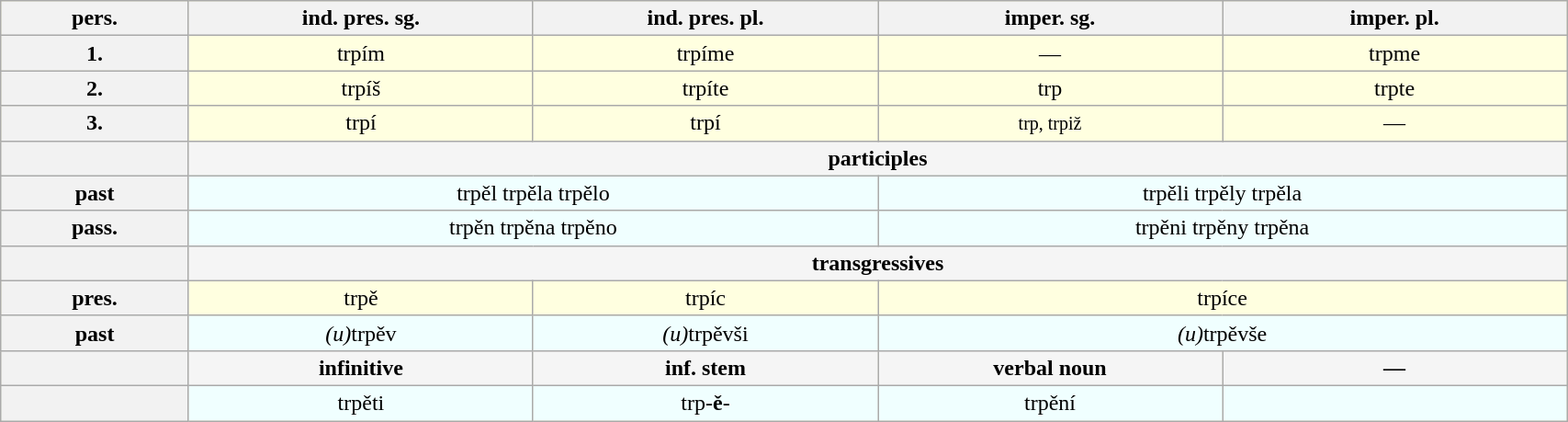<table class="wikitable" border="1" width=90% style="text-align:center; background:lightyellow">
<tr>
<th>pers.</th>
<th width=22%>ind. pres. sg.</th>
<th width=22%>ind. pres. pl.</th>
<th width=22%>imper. sg.</th>
<th width=22%>imper. pl.</th>
</tr>
<tr>
<th>1.</th>
<td>trpím</td>
<td>trpíme</td>
<td>—</td>
<td>trpme</td>
</tr>
<tr>
<th>2.</th>
<td>trpíš</td>
<td>trpíte</td>
<td>trp</td>
<td>trpte</td>
</tr>
<tr>
<th>3.</th>
<td>trpí</td>
<td>trpí</td>
<td><small>trp, trpiž</small></td>
<td>—</td>
</tr>
<tr style="font-weight:bold; background:whitesmoke">
<th> </th>
<td colspan=4>participles</td>
</tr>
<tr style="background:azure">
<th>past</th>
<td colspan=2>trpěl trpěla trpělo</td>
<td colspan=2>trpěli trpěly trpěla</td>
</tr>
<tr style="background:azure">
<th>pass.</th>
<td colspan=2>trpěn trpěna trpěno</td>
<td colspan=2>trpěni trpěny trpěna</td>
</tr>
<tr style="font-weight:bold; background:whitesmoke">
<th> </th>
<td colspan=4>transgressives</td>
</tr>
<tr>
<th>pres.</th>
<td>trpě</td>
<td>trpíc</td>
<td colspan=2>trpíce</td>
</tr>
<tr style="background:azure">
<th>past</th>
<td><em>(u)</em>trpěv</td>
<td><em>(u)</em>trpěvši</td>
<td colspan=2><em>(u)</em>trpěvše</td>
</tr>
<tr style="font-weight:bold; background:whitesmoke">
<th> </th>
<td>infinitive</td>
<td>inf. stem</td>
<td>verbal noun</td>
<td>—</td>
</tr>
<tr style="background:azure">
<th> </th>
<td>trpěti</td>
<td>trp-<strong>ě</strong>-</td>
<td>trpění</td>
<td></td>
</tr>
</table>
